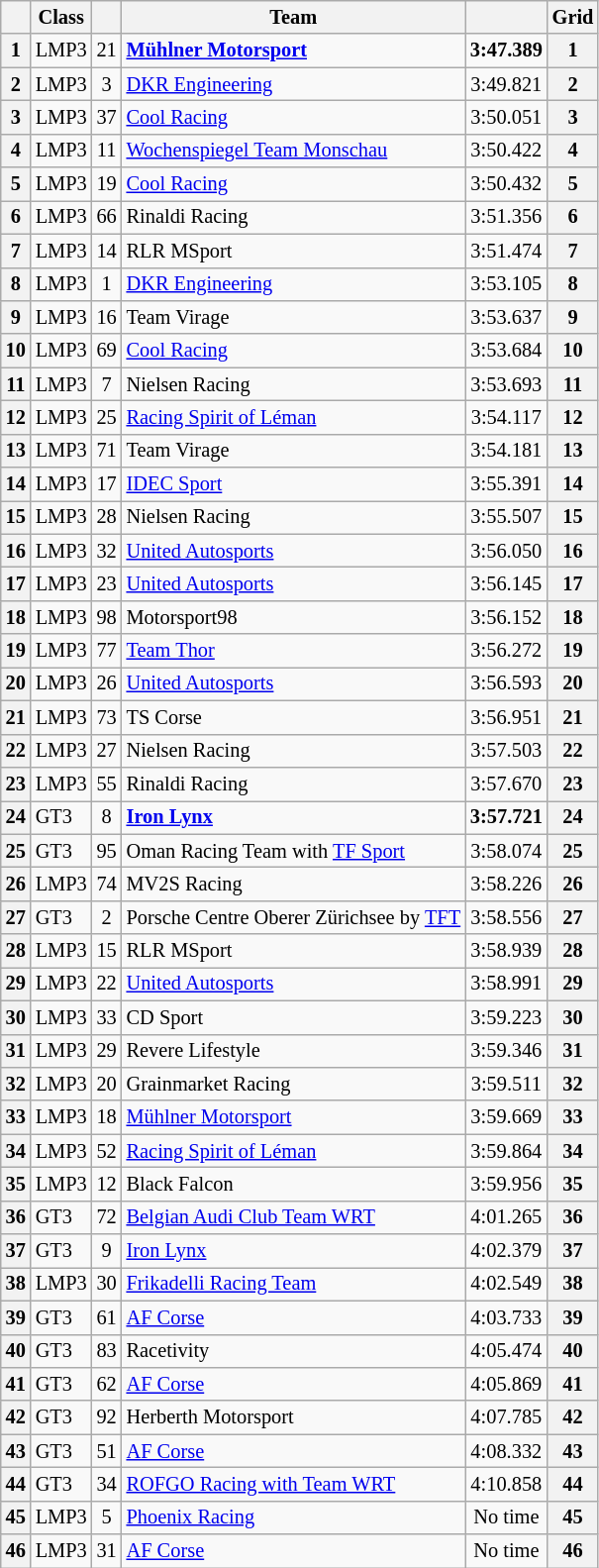<table class="wikitable" style="font-size: 85%;">
<tr>
<th></th>
<th>Class</th>
<th></th>
<th>Team</th>
<th></th>
<th>Grid</th>
</tr>
<tr>
<th>1</th>
<td>LMP3</td>
<td style="text-align:center">21</td>
<td><strong><a href='#'>Mühlner Motorsport</a></strong></td>
<td style="text-align:center"><strong>3:47.389</strong></td>
<th>1</th>
</tr>
<tr>
<th>2</th>
<td>LMP3</td>
<td style="text-align:center">3</td>
<td><a href='#'>DKR Engineering</a></td>
<td style="text-align:center">3:49.821</td>
<th>2</th>
</tr>
<tr>
<th>3</th>
<td>LMP3</td>
<td style="text-align:center">37</td>
<td><a href='#'>Cool Racing</a></td>
<td style="text-align:center">3:50.051</td>
<th>3</th>
</tr>
<tr>
<th>4</th>
<td>LMP3</td>
<td style="text-align:center">11</td>
<td><a href='#'>Wochenspiegel Team Monschau</a></td>
<td style="text-align:center">3:50.422</td>
<th>4</th>
</tr>
<tr>
<th>5</th>
<td>LMP3</td>
<td style="text-align:center">19</td>
<td><a href='#'>Cool Racing</a></td>
<td style="text-align:center">3:50.432</td>
<th>5</th>
</tr>
<tr>
<th>6</th>
<td>LMP3</td>
<td style="text-align:center">66</td>
<td>Rinaldi Racing</td>
<td style="text-align:center">3:51.356</td>
<th>6</th>
</tr>
<tr>
<th>7</th>
<td>LMP3</td>
<td style="text-align:center">14</td>
<td>RLR MSport</td>
<td style="text-align:center">3:51.474</td>
<th>7</th>
</tr>
<tr>
<th>8</th>
<td>LMP3</td>
<td style="text-align:center">1</td>
<td><a href='#'>DKR Engineering</a></td>
<td style="text-align:center">3:53.105</td>
<th>8</th>
</tr>
<tr>
<th>9</th>
<td>LMP3</td>
<td style="text-align:center">16</td>
<td>Team Virage</td>
<td style="text-align:center">3:53.637</td>
<th>9</th>
</tr>
<tr>
<th>10</th>
<td>LMP3</td>
<td style="text-align:center">69</td>
<td><a href='#'>Cool Racing</a></td>
<td style="text-align:center">3:53.684</td>
<th>10</th>
</tr>
<tr>
<th>11</th>
<td>LMP3</td>
<td style="text-align:center">7</td>
<td>Nielsen Racing</td>
<td style="text-align:center">3:53.693</td>
<th>11</th>
</tr>
<tr>
<th>12</th>
<td>LMP3</td>
<td style="text-align:center">25</td>
<td><a href='#'>Racing Spirit of Léman</a></td>
<td style="text-align:center">3:54.117</td>
<th>12</th>
</tr>
<tr>
<th>13</th>
<td>LMP3</td>
<td style="text-align:center">71</td>
<td>Team Virage</td>
<td style="text-align:center">3:54.181</td>
<th>13</th>
</tr>
<tr>
<th>14</th>
<td>LMP3</td>
<td style="text-align:center">17</td>
<td><a href='#'>IDEC Sport</a></td>
<td style="text-align:center">3:55.391</td>
<th>14</th>
</tr>
<tr>
<th>15</th>
<td>LMP3</td>
<td style="text-align:center">28</td>
<td>Nielsen Racing</td>
<td style="text-align:center">3:55.507</td>
<th>15</th>
</tr>
<tr>
<th>16</th>
<td>LMP3</td>
<td style="text-align:center">32</td>
<td><a href='#'>United Autosports</a></td>
<td style="text-align:center">3:56.050</td>
<th>16</th>
</tr>
<tr>
<th>17</th>
<td>LMP3</td>
<td style="text-align:center">23</td>
<td><a href='#'>United Autosports</a></td>
<td style="text-align:center">3:56.145</td>
<th>17</th>
</tr>
<tr>
<th>18</th>
<td>LMP3</td>
<td style="text-align:style="text-align:center">98</td>
<td>Motorsport98</td>
<td style="text-align:center">3:56.152</td>
<th>18</th>
</tr>
<tr>
<th>19</th>
<td>LMP3</td>
<td style="text-align:center">77</td>
<td><a href='#'>Team Thor</a></td>
<td style="text-align:center">3:56.272</td>
<th>19</th>
</tr>
<tr>
<th>20</th>
<td>LMP3</td>
<td style="text-align:center">26</td>
<td><a href='#'>United Autosports</a></td>
<td style="text-align:center">3:56.593</td>
<th>20</th>
</tr>
<tr>
<th>21</th>
<td>LMP3</td>
<td style="text-align:center">73</td>
<td>TS Corse</td>
<td style="text-align:center">3:56.951</td>
<th>21</th>
</tr>
<tr>
<th>22</th>
<td>LMP3</td>
<td style="text-align:center">27</td>
<td>Nielsen Racing</td>
<td style="text-align:center">3:57.503</td>
<th>22</th>
</tr>
<tr>
<th>23</th>
<td>LMP3</td>
<td style="text-align:center">55</td>
<td>Rinaldi Racing</td>
<td style="text-align:center">3:57.670</td>
<th>23</th>
</tr>
<tr>
<th>24</th>
<td>GT3</td>
<td style="text-align:center">8</td>
<td><strong><a href='#'>Iron Lynx</a></strong></td>
<td style="text-align:center"><strong>3:57.721</strong></td>
<th>24</th>
</tr>
<tr>
<th>25</th>
<td>GT3</td>
<td style="text-align:center">95</td>
<td>Oman Racing Team with <a href='#'>TF Sport</a></td>
<td style="text-align:center">3:58.074</td>
<th>25</th>
</tr>
<tr>
<th>26</th>
<td>LMP3</td>
<td style="text-align:center">74</td>
<td>MV2S Racing</td>
<td style="text-align:center">3:58.226</td>
<th>26</th>
</tr>
<tr>
<th>27</th>
<td>GT3</td>
<td style="text-align:center">2</td>
<td>Porsche Centre Oberer Zürichsee by <a href='#'>TFT</a></td>
<td style="text-align:center">3:58.556</td>
<th>27</th>
</tr>
<tr>
<th>28</th>
<td>LMP3</td>
<td style="text-align:center">15</td>
<td>RLR MSport</td>
<td style="text-align:center">3:58.939</td>
<th>28</th>
</tr>
<tr>
<th>29</th>
<td>LMP3</td>
<td style="text-align:center">22</td>
<td><a href='#'>United Autosports</a></td>
<td style="text-align:center">3:58.991</td>
<th>29</th>
</tr>
<tr>
<th>30</th>
<td>LMP3</td>
<td style="text-align:center">33</td>
<td>CD Sport</td>
<td style="text-align:center">3:59.223</td>
<th>30</th>
</tr>
<tr>
<th>31</th>
<td>LMP3</td>
<td style="text-align:center">29</td>
<td>Revere Lifestyle</td>
<td style="text-align:center">3:59.346</td>
<th>31</th>
</tr>
<tr>
<th>32</th>
<td>LMP3</td>
<td style="text-align:center">20</td>
<td>Grainmarket Racing</td>
<td style="text-align:center">3:59.511</td>
<th>32</th>
</tr>
<tr>
<th>33</th>
<td>LMP3</td>
<td style="text-align:center">18</td>
<td><a href='#'>Mühlner Motorsport</a></td>
<td style="text-align:center">3:59.669</td>
<th>33</th>
</tr>
<tr>
<th>34</th>
<td>LMP3</td>
<td style="text-align:center">52</td>
<td><a href='#'>Racing Spirit of Léman</a></td>
<td style="text-align:center">3:59.864</td>
<th>34</th>
</tr>
<tr>
<th>35</th>
<td>LMP3</td>
<td style="text-align:center">12</td>
<td>Black Falcon</td>
<td style="text-align:center">3:59.956</td>
<th>35</th>
</tr>
<tr>
<th>36</th>
<td>GT3</td>
<td style="text-align:center">72</td>
<td><a href='#'>Belgian Audi Club Team WRT</a></td>
<td style="text-align:center">4:01.265</td>
<th>36</th>
</tr>
<tr>
<th>37</th>
<td>GT3</td>
<td style="text-align:center">9</td>
<td><a href='#'>Iron Lynx</a></td>
<td style="text-align:center">4:02.379</td>
<th>37</th>
</tr>
<tr>
<th>38</th>
<td>LMP3</td>
<td style="text-align:center">30</td>
<td><a href='#'>Frikadelli Racing Team</a></td>
<td style="text-align:center">4:02.549</td>
<th>38</th>
</tr>
<tr>
<th>39</th>
<td>GT3</td>
<td style="text-align:center">61</td>
<td><a href='#'>AF Corse</a></td>
<td style="text-align:center">4:03.733</td>
<th>39</th>
</tr>
<tr>
<th>40</th>
<td>GT3</td>
<td style="text-align:center">83</td>
<td>Racetivity</td>
<td style="text-align:center">4:05.474</td>
<th>40</th>
</tr>
<tr>
<th>41</th>
<td>GT3</td>
<td style="text-align:center">62</td>
<td><a href='#'>AF Corse</a></td>
<td style="text-align:center">4:05.869</td>
<th>41</th>
</tr>
<tr>
<th>42</th>
<td>GT3</td>
<td style="text-align:center">92</td>
<td>Herberth Motorsport</td>
<td style="text-align:center">4:07.785</td>
<th>42</th>
</tr>
<tr>
<th>43</th>
<td>GT3</td>
<td style="text-align:center">51</td>
<td><a href='#'>AF Corse</a></td>
<td style="text-align:center">4:08.332</td>
<th>43</th>
</tr>
<tr>
<th>44</th>
<td>GT3</td>
<td style="text-align:center">34</td>
<td><a href='#'>ROFGO Racing with Team WRT</a></td>
<td style="text-align:center">4:10.858</td>
<th>44</th>
</tr>
<tr>
<th>45</th>
<td>LMP3</td>
<td style="text-align:center">5</td>
<td><a href='#'>Phoenix Racing</a></td>
<td style="text-align:center">No time</td>
<th>45</th>
</tr>
<tr>
<th>46</th>
<td>LMP3</td>
<td style="text-align:center">31</td>
<td><a href='#'>AF Corse</a></td>
<td style="text-align:center">No time</td>
<th>46</th>
</tr>
</table>
